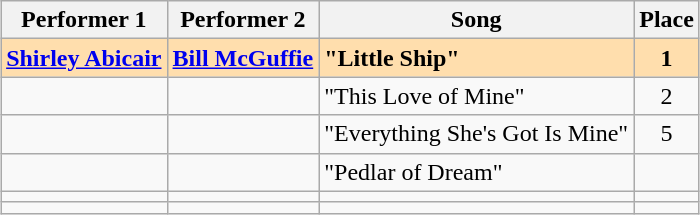<table class="sortable wikitable" style="margin: 1em auto 1em auto">
<tr>
<th>Performer 1</th>
<th>Performer 2</th>
<th>Song</th>
<th>Place</th>
</tr>
<tr style="font-weight:bold; background:navajowhite;">
<td><a href='#'>Shirley Abicair</a></td>
<td><a href='#'>Bill McGuffie</a></td>
<td>"Little Ship"</td>
<td style="text-align:center;">1</td>
</tr>
<tr>
<td></td>
<td></td>
<td>"This Love of Mine"</td>
<td style="text-align:center;">2</td>
</tr>
<tr>
<td></td>
<td></td>
<td>"Everything She's Got Is Mine"</td>
<td style="text-align:center;">5</td>
</tr>
<tr>
<td></td>
<td></td>
<td>"Pedlar of Dream"</td>
<td></td>
</tr>
<tr>
<td></td>
<td></td>
<td></td>
<td></td>
</tr>
<tr>
<td></td>
<td></td>
<td></td>
<td></td>
</tr>
</table>
